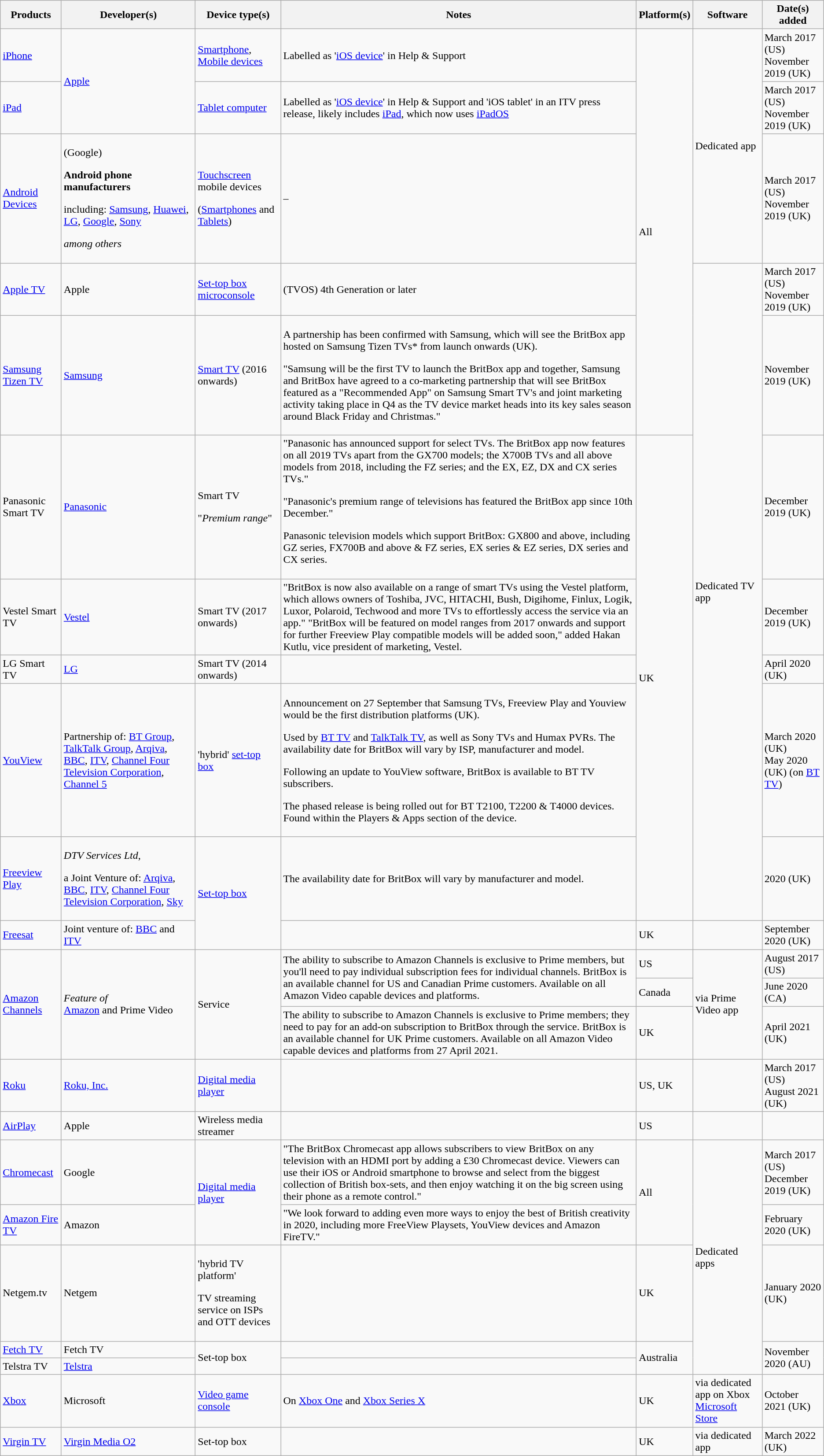<table class="wikitable mw-collapsible mw-collapsed">
<tr>
<th>Products</th>
<th>Developer(s)</th>
<th>Device type(s)</th>
<th>Notes</th>
<th>Platform(s)</th>
<th>Software</th>
<th>Date(s) added</th>
</tr>
<tr>
<td><a href='#'>iPhone</a></td>
<td rowspan="2"><a href='#'>Apple</a></td>
<td><a href='#'>Smartphone</a>, <a href='#'>Mobile devices</a></td>
<td>Labelled as '<a href='#'>iOS device</a>' in Help & Support</td>
<td rowspan="5">All</td>
<td rowspan="3">Dedicated app</td>
<td>March 2017 (US)<br>November 2019 (UK)</td>
</tr>
<tr>
<td><a href='#'>iPad</a></td>
<td><a href='#'>Tablet computer</a></td>
<td>Labelled as '<a href='#'>iOS device</a>' in Help & Support and 'iOS tablet' in an ITV press release, likely includes <a href='#'>iPad</a>, which now uses <a href='#'>iPadOS</a></td>
<td>March 2017 (US)<br>November 2019 (UK)</td>
</tr>
<tr>
<td><a href='#'>Android Devices</a></td>
<td><p>(Google)</p><p><strong>Android phone manufacturers</strong></p><p>including: <a href='#'>Samsung</a>, <a href='#'>Huawei</a>, <a href='#'>LG</a>, <a href='#'>Google</a>, <a href='#'>Sony</a></p><p><em>among others</em></p></td>
<td><p><a href='#'>Touchscreen</a> mobile devices</p><p>(<a href='#'>Smartphones</a> and <a href='#'>Tablets</a>)</p></td>
<td>–</td>
<td>March 2017 (US)<br>November 2019 (UK)</td>
</tr>
<tr>
<td><a href='#'>Apple TV</a></td>
<td>Apple</td>
<td><a href='#'>Set-top box</a> <a href='#'>microconsole</a></td>
<td>(TVOS) 4th Generation or later</td>
<td rowspan="7">Dedicated TV app</td>
<td>March 2017 (US)<br>November 2019 (UK)</td>
</tr>
<tr>
<td><a href='#'>Samsung Tizen TV</a></td>
<td><a href='#'>Samsung</a></td>
<td><a href='#'>Smart TV</a> (2016 onwards)</td>
<td><p>A partnership has been confirmed with Samsung, which will see the BritBox app hosted on Samsung Tizen TVs* from launch onwards (UK).</p><p>"Samsung will be the first TV to launch the BritBox app and together, Samsung and BritBox have agreed to a co-marketing partnership that will see BritBox featured as a "Recommended App" on Samsung Smart TV's and joint marketing activity taking place in Q4 as the TV device market heads into its key sales season around Black Friday and Christmas."</p></td>
<td>November 2019 (UK)</td>
</tr>
<tr>
<td>Panasonic Smart TV</td>
<td><a href='#'>Panasonic</a></td>
<td><p>Smart TV</p><p>"<em>Premium range</em>"</p></td>
<td>"Panasonic has announced support for select TVs. The BritBox app now features on all 2019 TVs apart from the GX700 models; the X700B TVs and all above models from 2018, including the FZ series; and the EX, EZ, DX and CX series TVs." <p>"Panasonic's premium range of televisions has featured the BritBox app since 10th December."</p><p>Panasonic television models which support BritBox: GX800 and above, including GZ series, FX700B and above & FZ series, EX series & EZ series, DX series and CX series.</p></td>
<td rowspan="5">UK</td>
<td>December 2019 (UK)</td>
</tr>
<tr>
<td>Vestel Smart TV</td>
<td><a href='#'>Vestel</a></td>
<td>Smart TV (2017 onwards)</td>
<td>"BritBox is now also available on a range of smart TVs using the Vestel platform, which allows owners of Toshiba, JVC, HITACHI, Bush, Digihome, Finlux, Logik, Luxor, Polaroid, Techwood and more TVs to effortlessly access the service via an app." "BritBox will be featured on model ranges from 2017 onwards and support for further Freeview Play compatible models will be added soon," added Hakan Kutlu, vice president of marketing, Vestel.</td>
<td>December 2019 (UK)</td>
</tr>
<tr>
<td>LG Smart TV</td>
<td><a href='#'>LG</a></td>
<td>Smart TV (2014 onwards)</td>
<td></td>
<td>April 2020 (UK)</td>
</tr>
<tr>
<td><a href='#'>YouView</a></td>
<td>Partnership of: <a href='#'>BT Group</a>, <a href='#'>TalkTalk Group</a>, <a href='#'>Arqiva</a>, <a href='#'>BBC</a>, <a href='#'>ITV</a>, <a href='#'>Channel Four Television Corporation</a>, <a href='#'>Channel 5</a></td>
<td>'hybrid' <a href='#'>set-top box</a></td>
<td><p>Announcement on 27 September that Samsung TVs, Freeview Play and Youview would be the first distribution platforms (UK).</p><p>Used by <a href='#'>BT TV</a> and <a href='#'>TalkTalk TV</a>, as well as Sony TVs and Humax PVRs. The availability date for BritBox will vary by ISP, manufacturer and model.</p><p>Following an update to YouView software, BritBox is available to BT TV subscribers.</p><p>The phased release is being rolled out for BT T2100, T2200 & T4000 devices. Found within the Players & Apps section of the device.</p></td>
<td>March 2020 (UK)<br>May 2020 (UK) (on <a href='#'>BT TV</a>)</td>
</tr>
<tr>
<td><a href='#'>Freeview Play</a></td>
<td><p><em>DTV Services Ltd</em>,</p><p>a Joint Venture of: <a href='#'>Arqiva</a>, <a href='#'>BBC</a>, <a href='#'>ITV</a>, <a href='#'>Channel Four Television Corporation</a>, <a href='#'>Sky</a></p></td>
<td rowspan="2"><a href='#'>Set-top box</a></td>
<td>The availability date for BritBox will vary by manufacturer and model.</td>
<td>2020 (UK)</td>
</tr>
<tr>
<td><a href='#'>Freesat</a></td>
<td>Joint venture of: <a href='#'>BBC</a> and <a href='#'>ITV</a></td>
<td></td>
<td>UK</td>
<td></td>
<td>September 2020 (UK)</td>
</tr>
<tr>
<td rowspan="3"><a href='#'>Amazon Channels</a></td>
<td rowspan="3"><em>Feature of</em><br><a href='#'>Amazon</a> and Prime Video</td>
<td rowspan="3">Service</td>
<td rowspan="2">The ability to subscribe to Amazon Channels is exclusive to Prime members, but you'll need to pay individual subscription fees for individual channels. BritBox is an available channel for US and Canadian Prime customers. Available on all Amazon Video capable devices and platforms.</td>
<td>US</td>
<td rowspan="3">via Prime Video app</td>
<td>August 2017 (US)</td>
</tr>
<tr>
<td>Canada</td>
<td>June 2020 (CA)</td>
</tr>
<tr>
<td>The ability to subscribe to Amazon Channels is exclusive to Prime members; they need to pay for an add-on subscription to BritBox through the service. BritBox is an available channel for UK Prime customers. Available on all Amazon Video capable devices and platforms from 27 April 2021.</td>
<td>UK</td>
<td>April 2021 (UK)</td>
</tr>
<tr>
<td><a href='#'>Roku</a></td>
<td><a href='#'>Roku, Inc.</a></td>
<td><a href='#'>Digital media player</a></td>
<td></td>
<td>US, UK</td>
<td></td>
<td>March 2017 (US)<br>August 2021 (UK)</td>
</tr>
<tr>
<td><a href='#'>AirPlay</a></td>
<td>Apple</td>
<td>Wireless media streamer</td>
<td></td>
<td>US</td>
<td></td>
<td></td>
</tr>
<tr>
<td><a href='#'>Chromecast</a></td>
<td>Google</td>
<td rowspan="2"><a href='#'>Digital media player</a></td>
<td>"The BritBox Chromecast app allows subscribers to view BritBox on any television with an HDMI port by adding a £30 Chromecast device. Viewers can use their iOS or Android smartphone to browse and select from the biggest collection of British box-sets, and then enjoy watching it on the big screen using their phone as a remote control."</td>
<td rowspan="2">All</td>
<td rowspan="5">Dedicated apps</td>
<td>March 2017 (US)<br>December 2019 (UK)</td>
</tr>
<tr>
<td><a href='#'>Amazon Fire TV</a></td>
<td>Amazon</td>
<td>"We look forward to adding even more ways to enjoy the best of British creativity in 2020, including more FreeView Playsets, YouView devices and Amazon FireTV."</td>
<td>February 2020 (UK)</td>
</tr>
<tr>
<td>Netgem.tv</td>
<td>Netgem</td>
<td><p>'hybrid TV platform'</p><p>TV streaming service on ISPs and OTT devices</p></td>
<td></td>
<td>UK</td>
<td>January 2020 (UK)</td>
</tr>
<tr>
<td><a href='#'>Fetch TV</a></td>
<td>Fetch TV</td>
<td rowspan="2">Set-top box</td>
<td></td>
<td rowspan="2">Australia</td>
<td rowspan="2">November 2020 (AU)</td>
</tr>
<tr>
<td>Telstra TV</td>
<td><a href='#'>Telstra</a></td>
<td></td>
</tr>
<tr>
<td><a href='#'>Xbox</a></td>
<td>Microsoft</td>
<td><a href='#'>Video game console</a></td>
<td>On <a href='#'>Xbox One</a> and <a href='#'>Xbox Series X</a></td>
<td>UK</td>
<td>via dedicated app on Xbox <a href='#'>Microsoft Store</a></td>
<td>October 2021 (UK)</td>
</tr>
<tr>
<td><a href='#'>Virgin TV</a></td>
<td><a href='#'>Virgin Media O2</a></td>
<td>Set-top box</td>
<td></td>
<td>UK</td>
<td>via dedicated app</td>
<td>March 2022 (UK)</td>
</tr>
</table>
